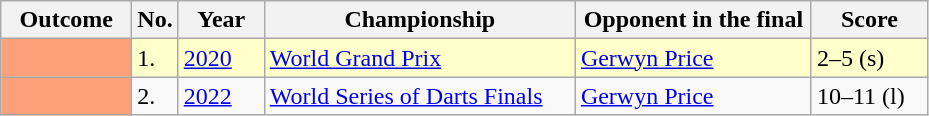<table class="sortable wikitable">
<tr>
<th width="80">Outcome</th>
<th width="20">No.</th>
<th width="50">Year</th>
<th style="width:200px;">Championship</th>
<th style="width:150px;">Opponent in the final</th>
<th width="70">Score</th>
</tr>
<tr style="background:#FFFFCC;">
<td style="background:#ffa07a;"></td>
<td>1.</td>
<td><a href='#'>2020</a></td>
<td><a href='#'>World Grand Prix</a></td>
<td> <a href='#'>Gerwyn Price</a></td>
<td>2–5 (s)</td>
</tr>
<tr>
<td style="background:#ffa07a;"></td>
<td>2.</td>
<td><a href='#'>2022</a></td>
<td><a href='#'>World Series of Darts Finals</a></td>
<td> <a href='#'>Gerwyn Price</a></td>
<td>10–11 (l)</td>
</tr>
</table>
